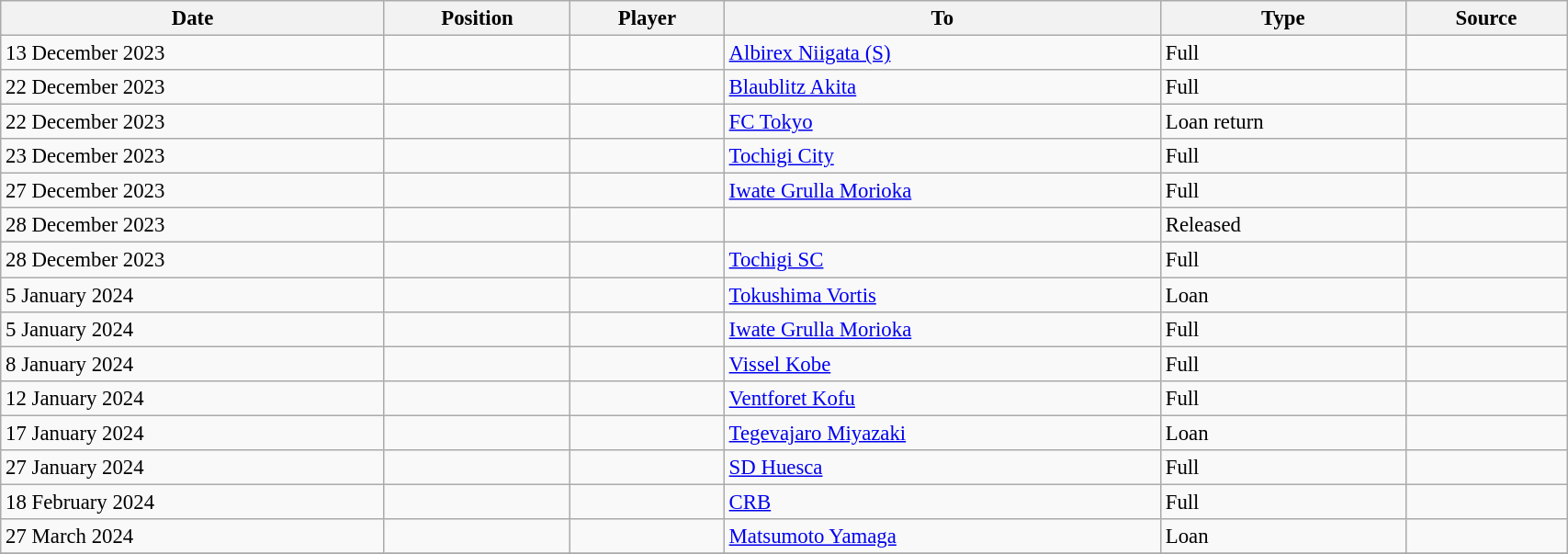<table class="wikitable sortable" style="width:90%; text-align:center; font-size:95%; text-align:left;">
<tr>
<th>Date</th>
<th>Position</th>
<th>Player</th>
<th>To</th>
<th>Type</th>
<th>Source</th>
</tr>
<tr>
<td>13 December 2023</td>
<td></td>
<td></td>
<td> <a href='#'>Albirex Niigata (S)</a></td>
<td>Full</td>
<td></td>
</tr>
<tr>
<td>22 December 2023</td>
<td></td>
<td></td>
<td> <a href='#'>Blaublitz Akita</a></td>
<td>Full</td>
<td></td>
</tr>
<tr>
<td>22 December 2023</td>
<td></td>
<td></td>
<td> <a href='#'>FC Tokyo</a></td>
<td>Loan return</td>
<td></td>
</tr>
<tr>
<td>23 December 2023</td>
<td></td>
<td></td>
<td> <a href='#'>Tochigi City</a></td>
<td>Full</td>
<td></td>
</tr>
<tr>
<td>27 December 2023</td>
<td></td>
<td></td>
<td> <a href='#'>Iwate Grulla Morioka</a></td>
<td>Full</td>
<td></td>
</tr>
<tr>
<td>28 December 2023</td>
<td></td>
<td></td>
<td></td>
<td>Released</td>
<td></td>
</tr>
<tr>
<td>28 December 2023</td>
<td></td>
<td></td>
<td> <a href='#'>Tochigi SC</a></td>
<td>Full</td>
<td></td>
</tr>
<tr>
<td>5 January 2024</td>
<td></td>
<td></td>
<td> <a href='#'>Tokushima Vortis</a></td>
<td>Loan</td>
<td></td>
</tr>
<tr>
<td>5 January 2024</td>
<td></td>
<td></td>
<td> <a href='#'>Iwate Grulla Morioka</a></td>
<td>Full</td>
<td></td>
</tr>
<tr>
<td>8 January 2024</td>
<td></td>
<td></td>
<td> <a href='#'>Vissel Kobe</a></td>
<td>Full</td>
<td></td>
</tr>
<tr>
<td>12 January 2024</td>
<td></td>
<td></td>
<td> <a href='#'>Ventforet Kofu</a></td>
<td>Full</td>
<td></td>
</tr>
<tr>
<td>17 January 2024</td>
<td></td>
<td></td>
<td> <a href='#'>Tegevajaro Miyazaki</a></td>
<td>Loan</td>
<td></td>
</tr>
<tr>
<td>27 January 2024</td>
<td></td>
<td></td>
<td> <a href='#'>SD Huesca</a></td>
<td>Full</td>
<td></td>
</tr>
<tr>
<td>18 February 2024</td>
<td></td>
<td></td>
<td> <a href='#'>CRB</a></td>
<td>Full</td>
<td></td>
</tr>
<tr>
<td>27 March 2024</td>
<td></td>
<td></td>
<td> <a href='#'>Matsumoto Yamaga</a></td>
<td>Loan</td>
<td></td>
</tr>
<tr>
</tr>
</table>
